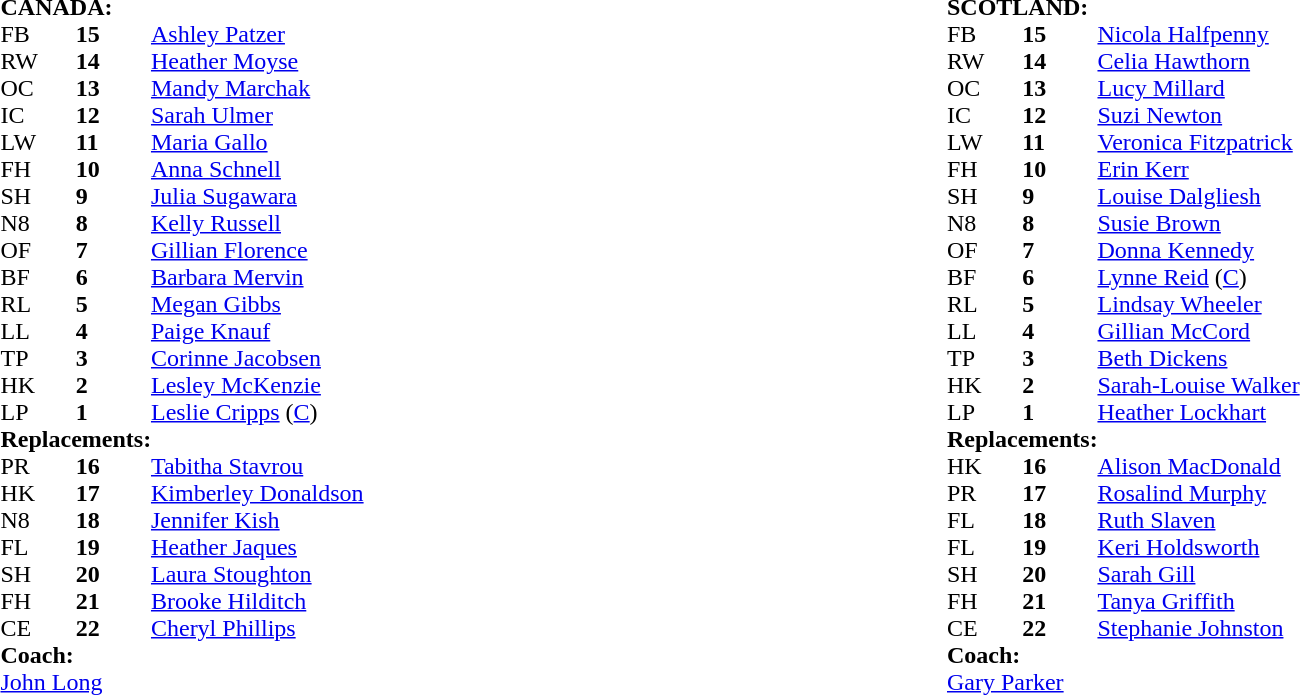<table style="width:100%">
<tr>
<td width="50%"><br><table cellspacing="0" cellpadding="0">
<tr>
<td colspan="4"><strong>CANADA:</strong></td>
</tr>
<tr>
<th width="4%"></th>
<th width="4%"></th>
<th width="21%"></th>
<th width="21%"></th>
</tr>
<tr>
<td>FB</td>
<td><strong>15</strong></td>
<td><a href='#'>Ashley Patzer</a></td>
</tr>
<tr>
<td>RW</td>
<td><strong>14</strong></td>
<td><a href='#'>Heather Moyse</a></td>
</tr>
<tr>
<td>OC</td>
<td><strong>13</strong></td>
<td><a href='#'>Mandy Marchak</a></td>
</tr>
<tr>
<td>IC</td>
<td><strong>12</strong></td>
<td><a href='#'>Sarah Ulmer</a></td>
</tr>
<tr>
<td>LW</td>
<td><strong>11</strong></td>
<td><a href='#'>Maria Gallo</a></td>
</tr>
<tr>
<td>FH</td>
<td><strong>10</strong></td>
<td><a href='#'>Anna Schnell</a></td>
<td></td>
</tr>
<tr>
<td>SH</td>
<td><strong>9</strong></td>
<td><a href='#'>Julia Sugawara</a></td>
</tr>
<tr>
<td>N8</td>
<td><strong>8</strong></td>
<td><a href='#'>Kelly Russell</a></td>
</tr>
<tr>
<td>OF</td>
<td><strong>7</strong></td>
<td><a href='#'>Gillian Florence</a></td>
<td></td>
</tr>
<tr>
<td>BF</td>
<td><strong>6</strong></td>
<td><a href='#'>Barbara Mervin</a></td>
<td></td>
</tr>
<tr>
<td>RL</td>
<td><strong>5</strong></td>
<td><a href='#'>Megan Gibbs</a></td>
</tr>
<tr>
<td>LL</td>
<td><strong>4</strong></td>
<td><a href='#'>Paige Knauf</a></td>
</tr>
<tr>
<td>TP</td>
<td><strong>3</strong></td>
<td><a href='#'>Corinne Jacobsen</a></td>
</tr>
<tr>
<td>HK</td>
<td><strong>2</strong></td>
<td><a href='#'>Lesley McKenzie</a></td>
<td></td>
</tr>
<tr>
<td>LP</td>
<td><strong>1</strong></td>
<td><a href='#'>Leslie Cripps</a> (<a href='#'>C</a>)</td>
</tr>
<tr>
<td colspan=4><strong>Replacements:</strong></td>
</tr>
<tr>
<td>PR</td>
<td><strong>16</strong></td>
<td><a href='#'>Tabitha Stavrou</a></td>
<td></td>
</tr>
<tr>
<td>HK</td>
<td><strong>17</strong></td>
<td><a href='#'>Kimberley Donaldson</a></td>
<td> </td>
</tr>
<tr>
<td>N8</td>
<td><strong>18</strong></td>
<td><a href='#'>Jennifer Kish</a></td>
<td></td>
</tr>
<tr>
<td>FL</td>
<td><strong>19</strong></td>
<td><a href='#'>Heather Jaques</a></td>
</tr>
<tr>
<td>SH</td>
<td><strong>20</strong></td>
<td><a href='#'>Laura Stoughton</a></td>
</tr>
<tr>
<td>FH</td>
<td><strong>21</strong></td>
<td><a href='#'>Brooke Hilditch</a></td>
<td></td>
</tr>
<tr>
<td>CE</td>
<td><strong>22</strong></td>
<td><a href='#'>Cheryl Phillips</a></td>
</tr>
<tr>
<td colspan="4"><strong>Coach:</strong></td>
</tr>
<tr>
<td colspan="4"> <a href='#'>John Long</a></td>
</tr>
<tr>
</tr>
</table>
</td>
<td width="50%"><br><table cellspacing="0" cellpadding="0">
<tr>
<td colspan="4"><strong>SCOTLAND:</strong></td>
</tr>
<tr>
<th width="4%"></th>
<th width="4%"></th>
<th width="21%"></th>
<th width="21%"></th>
</tr>
<tr>
<td>FB</td>
<td><strong>15</strong></td>
<td><a href='#'>Nicola Halfpenny</a></td>
</tr>
<tr>
<td>RW</td>
<td><strong>14</strong></td>
<td><a href='#'>Celia Hawthorn</a></td>
</tr>
<tr>
<td>OC</td>
<td><strong>13</strong></td>
<td><a href='#'>Lucy Millard</a></td>
</tr>
<tr>
<td>IC</td>
<td><strong>12</strong></td>
<td><a href='#'>Suzi Newton</a></td>
</tr>
<tr>
<td>LW</td>
<td><strong>11</strong></td>
<td><a href='#'>Veronica Fitzpatrick</a></td>
</tr>
<tr>
<td>FH</td>
<td><strong>10</strong></td>
<td><a href='#'>Erin Kerr</a></td>
</tr>
<tr>
<td>SH</td>
<td><strong>9</strong></td>
<td><a href='#'>Louise Dalgliesh</a></td>
<td></td>
</tr>
<tr>
<td>N8</td>
<td><strong>8</strong></td>
<td><a href='#'>Susie Brown</a></td>
</tr>
<tr>
<td>OF</td>
<td><strong>7</strong></td>
<td><a href='#'>Donna Kennedy</a></td>
<td></td>
</tr>
<tr>
<td>BF</td>
<td><strong>6</strong></td>
<td><a href='#'>Lynne Reid</a> (<a href='#'>C</a>)</td>
</tr>
<tr>
<td>RL</td>
<td><strong>5</strong></td>
<td><a href='#'>Lindsay Wheeler</a></td>
</tr>
<tr>
<td>LL</td>
<td><strong>4</strong></td>
<td><a href='#'>Gillian McCord</a></td>
<td></td>
</tr>
<tr>
<td>TP</td>
<td><strong>3</strong></td>
<td><a href='#'>Beth Dickens</a></td>
</tr>
<tr>
<td>HK</td>
<td><strong>2</strong></td>
<td><a href='#'>Sarah-Louise Walker</a></td>
<td></td>
</tr>
<tr>
<td>LP</td>
<td><strong>1</strong></td>
<td><a href='#'>Heather Lockhart</a></td>
</tr>
<tr>
<td colspan=4><strong>Replacements:</strong></td>
</tr>
<tr>
<td>HK</td>
<td><strong>16</strong></td>
<td><a href='#'>Alison MacDonald</a></td>
<td></td>
</tr>
<tr>
<td>PR</td>
<td><strong>17</strong></td>
<td><a href='#'>Rosalind Murphy</a></td>
<td></td>
</tr>
<tr>
<td>FL</td>
<td><strong>18</strong></td>
<td><a href='#'>Ruth Slaven</a></td>
<td></td>
</tr>
<tr>
<td>FL</td>
<td><strong>19</strong></td>
<td><a href='#'>Keri Holdsworth</a></td>
</tr>
<tr>
<td>SH</td>
<td><strong>20</strong></td>
<td><a href='#'>Sarah Gill</a></td>
<td> </td>
</tr>
<tr>
<td>FH</td>
<td><strong>21</strong></td>
<td><a href='#'>Tanya Griffith</a></td>
<td></td>
</tr>
<tr>
<td>CE</td>
<td><strong>22</strong></td>
<td><a href='#'>Stephanie Johnston</a></td>
</tr>
<tr>
<td colspan="4"><strong>Coach:</strong></td>
</tr>
<tr>
<td colspan="4"> <a href='#'>Gary Parker</a></td>
</tr>
<tr>
</tr>
</table>
</td>
</tr>
</table>
